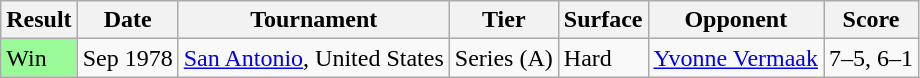<table class="sortable wikitable">
<tr>
<th>Result</th>
<th>Date</th>
<th>Tournament</th>
<th>Tier</th>
<th>Surface</th>
<th>Opponent</th>
<th class="unsortable">Score</th>
</tr>
<tr>
<td style="background:#98FB98;">Win</td>
<td>Sep 1978</td>
<td><a href='#'>San Antonio</a>, United States</td>
<td>Series (A)</td>
<td>Hard</td>
<td> <a href='#'>Yvonne Vermaak</a></td>
<td>7–5, 6–1</td>
</tr>
</table>
